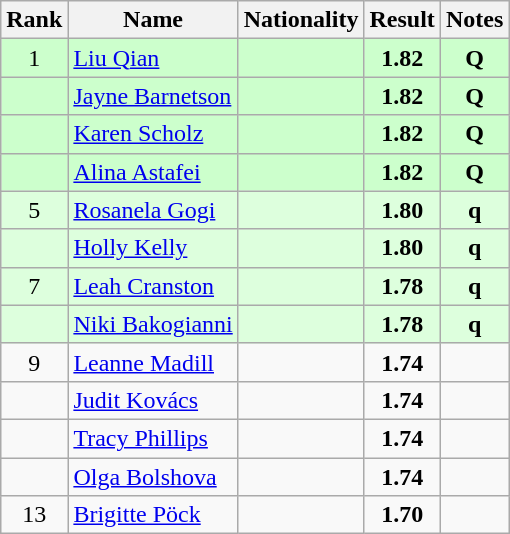<table class="wikitable sortable" style="text-align:center">
<tr>
<th>Rank</th>
<th>Name</th>
<th>Nationality</th>
<th>Result</th>
<th>Notes</th>
</tr>
<tr bgcolor=ccffcc>
<td>1</td>
<td align=left><a href='#'>Liu Qian</a></td>
<td align=left></td>
<td><strong>1.82</strong></td>
<td><strong>Q</strong></td>
</tr>
<tr bgcolor=ccffcc>
<td></td>
<td align=left><a href='#'>Jayne Barnetson</a></td>
<td align=left></td>
<td><strong>1.82</strong></td>
<td><strong>Q</strong></td>
</tr>
<tr bgcolor=ccffcc>
<td></td>
<td align=left><a href='#'>Karen Scholz</a></td>
<td align=left></td>
<td><strong>1.82</strong></td>
<td><strong>Q</strong></td>
</tr>
<tr bgcolor=ccffcc>
<td></td>
<td align=left><a href='#'>Alina Astafei</a></td>
<td align=left></td>
<td><strong>1.82</strong></td>
<td><strong>Q</strong></td>
</tr>
<tr bgcolor=ddffdd>
<td>5</td>
<td align=left><a href='#'>Rosanela Gogi</a></td>
<td align=left></td>
<td><strong>1.80</strong></td>
<td><strong>q</strong></td>
</tr>
<tr bgcolor=ddffdd>
<td></td>
<td align=left><a href='#'>Holly Kelly</a></td>
<td align=left></td>
<td><strong>1.80</strong></td>
<td><strong>q</strong></td>
</tr>
<tr bgcolor=ddffdd>
<td>7</td>
<td align=left><a href='#'>Leah Cranston</a></td>
<td align=left></td>
<td><strong>1.78</strong></td>
<td><strong>q</strong></td>
</tr>
<tr bgcolor=ddffdd>
<td></td>
<td align=left><a href='#'>Niki Bakogianni</a></td>
<td align=left></td>
<td><strong>1.78</strong></td>
<td><strong>q</strong></td>
</tr>
<tr>
<td>9</td>
<td align=left><a href='#'>Leanne Madill</a></td>
<td align=left></td>
<td><strong>1.74</strong></td>
<td></td>
</tr>
<tr>
<td></td>
<td align=left><a href='#'>Judit Kovács</a></td>
<td align=left></td>
<td><strong>1.74</strong></td>
<td></td>
</tr>
<tr>
<td></td>
<td align=left><a href='#'>Tracy Phillips</a></td>
<td align=left></td>
<td><strong>1.74</strong></td>
<td></td>
</tr>
<tr>
<td></td>
<td align=left><a href='#'>Olga Bolshova</a></td>
<td align=left></td>
<td><strong>1.74</strong></td>
<td></td>
</tr>
<tr>
<td>13</td>
<td align=left><a href='#'>Brigitte Pöck</a></td>
<td align=left></td>
<td><strong>1.70</strong></td>
<td></td>
</tr>
</table>
